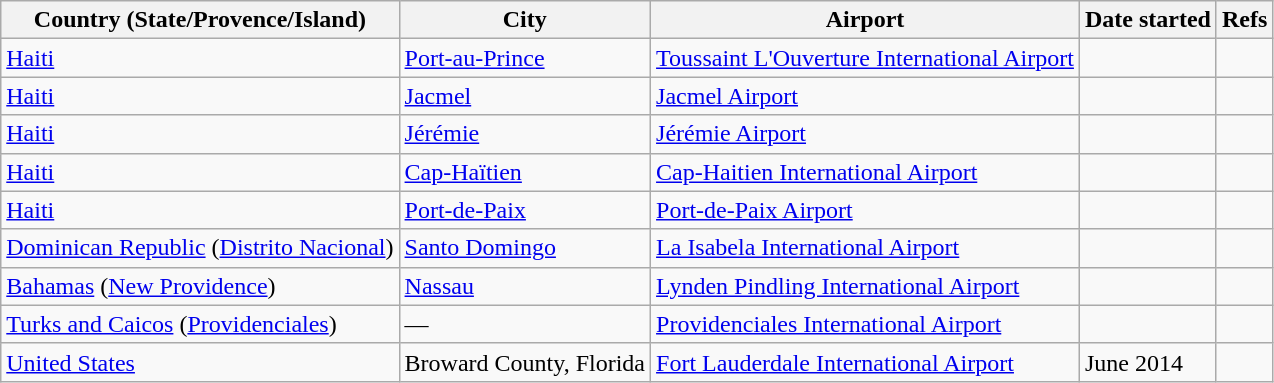<table class="wikitable sortable">
<tr>
<th>Country (State/Provence/Island)</th>
<th>City</th>
<th>Airport</th>
<th>Date started</th>
<th>Refs</th>
</tr>
<tr>
<td><a href='#'>Haiti</a></td>
<td><a href='#'>Port-au-Prince</a></td>
<td><a href='#'>Toussaint L'Ouverture International Airport</a></td>
<td></td>
<td></td>
</tr>
<tr>
<td><a href='#'>Haiti</a></td>
<td><a href='#'>Jacmel</a></td>
<td><a href='#'>Jacmel Airport</a></td>
<td></td>
<td></td>
</tr>
<tr>
<td><a href='#'>Haiti</a></td>
<td><a href='#'>Jérémie</a></td>
<td><a href='#'>Jérémie Airport</a></td>
<td></td>
<td></td>
</tr>
<tr>
<td><a href='#'>Haiti</a></td>
<td><a href='#'>Cap-Haïtien</a></td>
<td><a href='#'>Cap-Haitien International Airport</a></td>
<td></td>
<td></td>
</tr>
<tr>
<td><a href='#'>Haiti</a></td>
<td><a href='#'>Port-de-Paix</a></td>
<td><a href='#'>Port-de-Paix Airport</a></td>
<td></td>
<td></td>
</tr>
<tr>
<td><a href='#'>Dominican Republic</a> (<a href='#'>Distrito Nacional</a>)</td>
<td><a href='#'>Santo Domingo</a></td>
<td><a href='#'>La Isabela International Airport</a></td>
<td></td>
<td></td>
</tr>
<tr>
<td><a href='#'>Bahamas</a> (<a href='#'>New Providence</a>)</td>
<td><a href='#'>Nassau</a></td>
<td><a href='#'>Lynden Pindling International Airport</a></td>
<td></td>
<td></td>
</tr>
<tr>
<td><a href='#'>Turks and Caicos</a> (<a href='#'>Providenciales</a>)</td>
<td>—</td>
<td><a href='#'>Providenciales International Airport</a></td>
<td></td>
<td></td>
</tr>
<tr>
<td><a href='#'>United States</a></td>
<td>Broward County, Florida</td>
<td><a href='#'>Fort Lauderdale International Airport</a></td>
<td>June 2014</td>
<td></td>
</tr>
</table>
